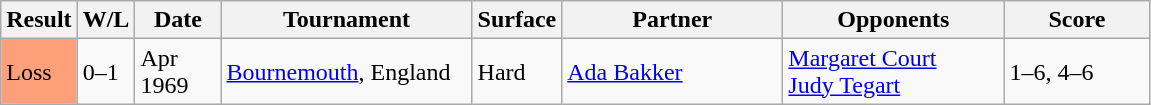<table class="sortable wikitable">
<tr>
<th style="width:40px">Result</th>
<th style="width:30px" class="unsortable">W/L</th>
<th style="width:50px">Date</th>
<th style="width:160px">Tournament</th>
<th style="width:50px">Surface</th>
<th style="width:140px">Partner</th>
<th style="width:140px">Opponents</th>
<th style="width:90px" class="unsortable">Score</th>
</tr>
<tr>
<td style="background:#ffa07a;">Loss</td>
<td>0–1</td>
<td>Apr 1969</td>
<td><a href='#'>Bournemouth</a>, England</td>
<td>Hard</td>
<td> <a href='#'>Ada Bakker</a></td>
<td> <a href='#'>Margaret Court</a><br> <a href='#'>Judy Tegart</a></td>
<td>1–6, 4–6</td>
</tr>
</table>
